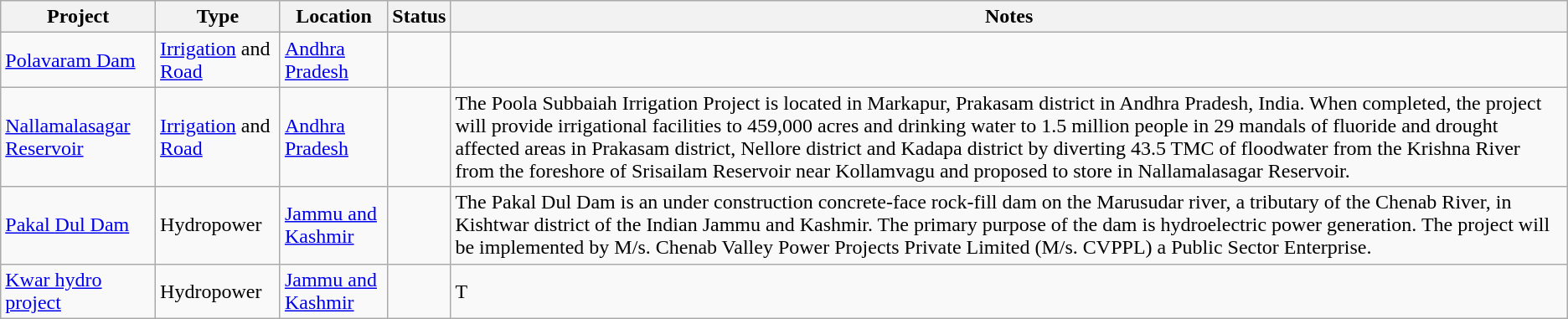<table class="wikitable sortable">
<tr>
<th>Project</th>
<th>Type</th>
<th>Location</th>
<th>Status</th>
<th>Notes</th>
</tr>
<tr>
<td><a href='#'>Polavaram Dam</a></td>
<td><a href='#'>Irrigation</a> and <a href='#'>Road</a></td>
<td><a href='#'>Andhra Pradesh</a></td>
<td></td>
<td></td>
</tr>
<tr>
<td><a href='#'>Nallamalasagar Reservoir</a></td>
<td><a href='#'>Irrigation</a> and <a href='#'>Road</a></td>
<td><a href='#'>Andhra Pradesh</a></td>
<td></td>
<td>The Poola Subbaiah Irrigation Project is located in Markapur, Prakasam district in Andhra Pradesh, India. When completed, the project will provide irrigational facilities to 459,000 acres and drinking water to 1.5 million people in 29 mandals of fluoride and drought affected areas in Prakasam district, Nellore district and Kadapa district by diverting 43.5 TMC of floodwater from the Krishna River from the foreshore of Srisailam Reservoir near Kollamvagu and proposed to store in Nallamalasagar Reservoir.</td>
</tr>
<tr>
<td><a href='#'>Pakal Dul Dam</a></td>
<td>Hydropower</td>
<td><a href='#'>Jammu and Kashmir</a></td>
<td></td>
<td>The Pakal Dul Dam is an under construction concrete-face rock-fill dam on the Marusudar river, a tributary of the Chenab River, in Kishtwar district of the Indian Jammu and Kashmir. The primary purpose of the dam is hydroelectric power generation. The project will be implemented by M/s. Chenab Valley Power Projects Private Limited (M/s. CVPPL) a Public Sector Enterprise.</td>
</tr>
<tr>
<td><a href='#'>Kwar hydro project</a></td>
<td>Hydropower</td>
<td><a href='#'>Jammu and Kashmir</a></td>
<td></td>
<td>T</td>
</tr>
</table>
